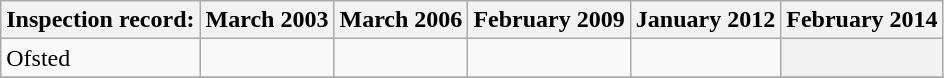<table class="wikitable">
<tr>
<th>Inspection record:</th>
<th>March 2003</th>
<th>March 2006</th>
<th>February 2009</th>
<th>January 2012</th>
<th>February 2014</th>
</tr>
<tr>
<td>Ofsted </td>
<td></td>
<td></td>
<td></td>
<td></td>
<th></th>
</tr>
<tr>
</tr>
</table>
